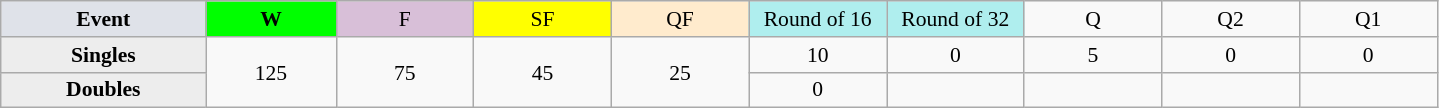<table class=wikitable style=font-size:90%;text-align:center>
<tr>
<td style="width:130px; background:#dfe2e9;"><strong>Event</strong></td>
<td style="width:80px; background:lime;"><strong>W</strong></td>
<td style="width:85px; background:thistle;">F</td>
<td style="width:85px; background:#ff0;">SF</td>
<td style="width:85px; background:#ffebcd;">QF</td>
<td style="width:85px; background:#afeeee;">Round of 16</td>
<td style="width:85px; background:#afeeee;">Round of 32</td>
<td width=85>Q</td>
<td width=85>Q2</td>
<td width=85>Q1</td>
</tr>
<tr>
<th style="background:#ededed;">Singles</th>
<td rowspan=2>125</td>
<td rowspan=2>75</td>
<td rowspan=2>45</td>
<td rowspan=2>25</td>
<td>10</td>
<td>0</td>
<td>5</td>
<td>0</td>
<td>0</td>
</tr>
<tr>
<th style="background:#ededed;">Doubles</th>
<td>0</td>
<td></td>
<td></td>
<td></td>
<td></td>
</tr>
</table>
